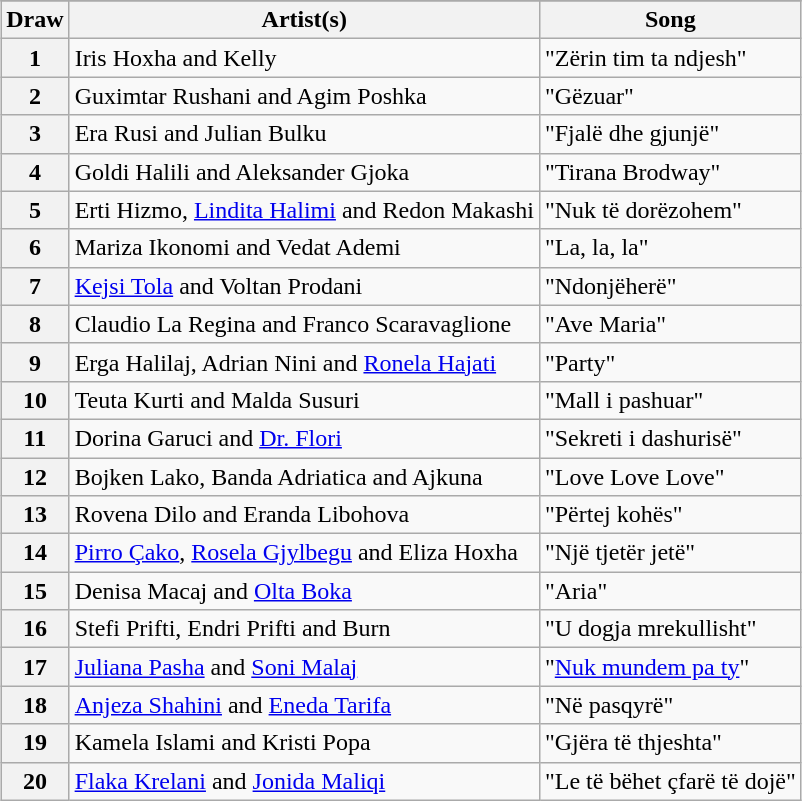<table class="sortable wikitable plainrowheaders" style="margin: 1em auto 1em auto; text-align:left;">
<tr>
</tr>
<tr>
<th scope="col">Draw</th>
<th scope="col">Artist(s)</th>
<th scope="col">Song</th>
</tr>
<tr>
<th scope="row" style="text-align:center;">1</th>
<td>Iris Hoxha and Kelly</td>
<td>"Zërin tim ta ndjesh"</td>
</tr>
<tr>
<th scope="row" style="text-align:center;">2</th>
<td>Guximtar Rushani and Agim Poshka</td>
<td>"Gëzuar"</td>
</tr>
<tr>
<th scope="row" style="text-align:center;">3</th>
<td>Era Rusi and Julian Bulku</td>
<td>"Fjalë dhe gjunjë"</td>
</tr>
<tr>
<th scope="row" style="text-align:center;">4</th>
<td>Goldi Halili and Aleksander Gjoka</td>
<td>"Tirana Brodway"</td>
</tr>
<tr>
<th scope="row" style="text-align:center;">5</th>
<td>Erti Hizmo, <a href='#'>Lindita Halimi</a> and Redon Makashi</td>
<td>"Nuk të dorëzohem"</td>
</tr>
<tr>
<th scope="row" style="text-align:center;">6</th>
<td>Mariza Ikonomi and Vedat Ademi</td>
<td>"La, la, la"</td>
</tr>
<tr>
<th scope="row" style="text-align:center;">7</th>
<td><a href='#'>Kejsi Tola</a> and Voltan Prodani</td>
<td>"Ndonjëherë"</td>
</tr>
<tr>
<th scope="row" style="text-align:center;">8</th>
<td>Claudio La Regina and Franco Scaravaglione</td>
<td>"Ave Maria"</td>
</tr>
<tr>
<th scope="row" style="text-align:center;">9</th>
<td>Erga Halilaj, Adrian Nini and <a href='#'>Ronela Hajati</a></td>
<td>"Party"</td>
</tr>
<tr>
<th scope="row" style="text-align:center;">10</th>
<td>Teuta Kurti and Malda Susuri</td>
<td>"Mall i pashuar"</td>
</tr>
<tr>
<th scope="row" style="text-align:center;">11</th>
<td>Dorina Garuci and <a href='#'>Dr. Flori</a></td>
<td>"Sekreti i dashurisë"</td>
</tr>
<tr>
<th scope="row" style="text-align:center;">12</th>
<td>Bojken Lako, Banda Adriatica and Ajkuna</td>
<td>"Love Love Love"</td>
</tr>
<tr>
<th scope="row" style="text-align:center;">13</th>
<td>Rovena Dilo and Eranda Libohova</td>
<td>"Përtej kohës"</td>
</tr>
<tr>
<th scope="row" style="text-align:center;">14</th>
<td><a href='#'>Pirro Çako</a>, <a href='#'>Rosela Gjylbegu</a> and Eliza Hoxha</td>
<td>"Një tjetër jetë"</td>
</tr>
<tr>
<th scope="row" style="text-align:center;">15</th>
<td>Denisa Macaj and <a href='#'>Olta Boka</a></td>
<td>"Aria"</td>
</tr>
<tr>
<th scope="row" style="text-align:center;">16</th>
<td>Stefi Prifti, Endri Prifti and Burn</td>
<td>"U dogja mrekullisht"</td>
</tr>
<tr>
<th scope="row" style="text-align:center;">17</th>
<td><a href='#'>Juliana Pasha</a> and <a href='#'>Soni Malaj</a></td>
<td>"<a href='#'>Nuk mundem pa ty</a>"</td>
</tr>
<tr>
<th scope="row" style="text-align:center;">18</th>
<td><a href='#'>Anjeza Shahini</a> and <a href='#'>Eneda Tarifa</a></td>
<td>"Në pasqyrë"</td>
</tr>
<tr>
<th scope="row" style="text-align:center;">19</th>
<td>Kamela Islami and Kristi Popa</td>
<td>"Gjëra të thjeshta"</td>
</tr>
<tr>
<th scope="row" style="text-align:center;">20</th>
<td><a href='#'>Flaka Krelani</a> and <a href='#'>Jonida Maliqi</a></td>
<td>"Le të bëhet çfarë të dojë"</td>
</tr>
</table>
